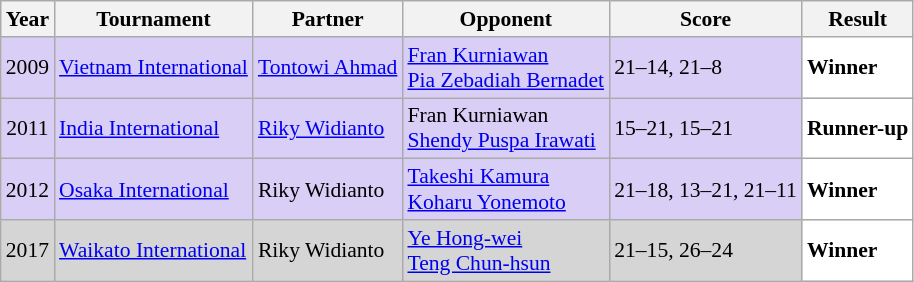<table class="sortable wikitable" style="font-size: 90%">
<tr>
<th>Year</th>
<th>Tournament</th>
<th>Partner</th>
<th>Opponent</th>
<th>Score</th>
<th>Result</th>
</tr>
<tr style="background:#D8CEF6">
<td align="center">2009</td>
<td align="left"><a href='#'>Vietnam International</a></td>
<td align="left"> <a href='#'>Tontowi Ahmad</a></td>
<td align="left"> <a href='#'>Fran Kurniawan</a> <br>  <a href='#'>Pia Zebadiah Bernadet</a></td>
<td align="left">21–14, 21–8</td>
<td style="text-align: left; background:white"> <strong>Winner</strong></td>
</tr>
<tr style="background:#D8CEF6">
<td align="center">2011</td>
<td align="left"><a href='#'>India International</a></td>
<td align="left"> <a href='#'>Riky Widianto</a></td>
<td align="left"> Fran Kurniawan <br>  <a href='#'>Shendy Puspa Irawati</a></td>
<td align="left">15–21, 15–21</td>
<td style="text-align: left; background:white"> <strong>Runner-up</strong></td>
</tr>
<tr style="background:#D8CEF6">
<td align="center">2012</td>
<td align="left"><a href='#'>Osaka International</a></td>
<td align="left"> Riky Widianto</td>
<td align="left"> <a href='#'>Takeshi Kamura</a> <br>  <a href='#'>Koharu Yonemoto</a></td>
<td align="left">21–18, 13–21, 21–11</td>
<td style="text-align: left; background:white"> <strong>Winner</strong></td>
</tr>
<tr style="background:#D5D5D5">
<td align="center">2017</td>
<td align="left"><a href='#'>Waikato International</a></td>
<td align="left"> Riky Widianto</td>
<td align="left"> <a href='#'>Ye Hong-wei</a> <br>  <a href='#'>Teng Chun-hsun</a></td>
<td align="left">21–15, 26–24</td>
<td style="text-align:left; background:white"> <strong>Winner</strong></td>
</tr>
</table>
